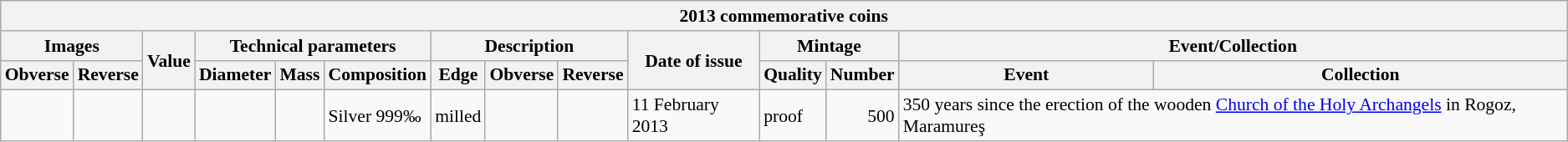<table class="wikitable" style="font-size: 90%">
<tr>
<th colspan="14">2013 commemorative coins</th>
</tr>
<tr>
<th colspan="2">Images</th>
<th rowspan="2">Value</th>
<th colspan="3">Technical parameters</th>
<th colspan="3">Description</th>
<th rowspan="2">Date of issue</th>
<th colspan="2">Mintage</th>
<th colspan="2">Event/Collection</th>
</tr>
<tr>
<th>Obverse</th>
<th>Reverse</th>
<th>Diameter</th>
<th>Mass</th>
<th>Composition</th>
<th>Edge</th>
<th>Obverse</th>
<th>Reverse</th>
<th>Quality</th>
<th>Number</th>
<th>Event</th>
<th>Collection</th>
</tr>
<tr>
<td></td>
<td></td>
<td align="right"></td>
<td align="right"></td>
<td align="right"></td>
<td>Silver 999‰</td>
<td>milled</td>
<td></td>
<td></td>
<td>11 February 2013</td>
<td>proof</td>
<td align="right">500</td>
<td colspan="2">350 years since the erection of the wooden <a href='#'>Church of the Holy Archangels</a> in Rogoz, Maramureş</td>
</tr>
</table>
